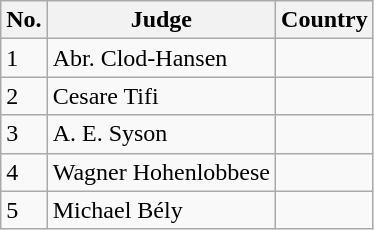<table class="wikitable">
<tr>
<th>No.</th>
<th>Judge</th>
<th>Country</th>
</tr>
<tr>
<td>1</td>
<td align="left">Abr. Clod-Hansen</td>
<td align="center"></td>
</tr>
<tr>
<td>2</td>
<td align="left">Cesare Tifi</td>
<td align="center"></td>
</tr>
<tr>
<td>3</td>
<td align="left">A. E. Syson</td>
<td align="center"></td>
</tr>
<tr>
<td>4</td>
<td align="left">Wagner Hohenlobbese</td>
<td align="center"></td>
</tr>
<tr>
<td>5</td>
<td align="left">Michael Bély</td>
<td align="center"></td>
</tr>
</table>
